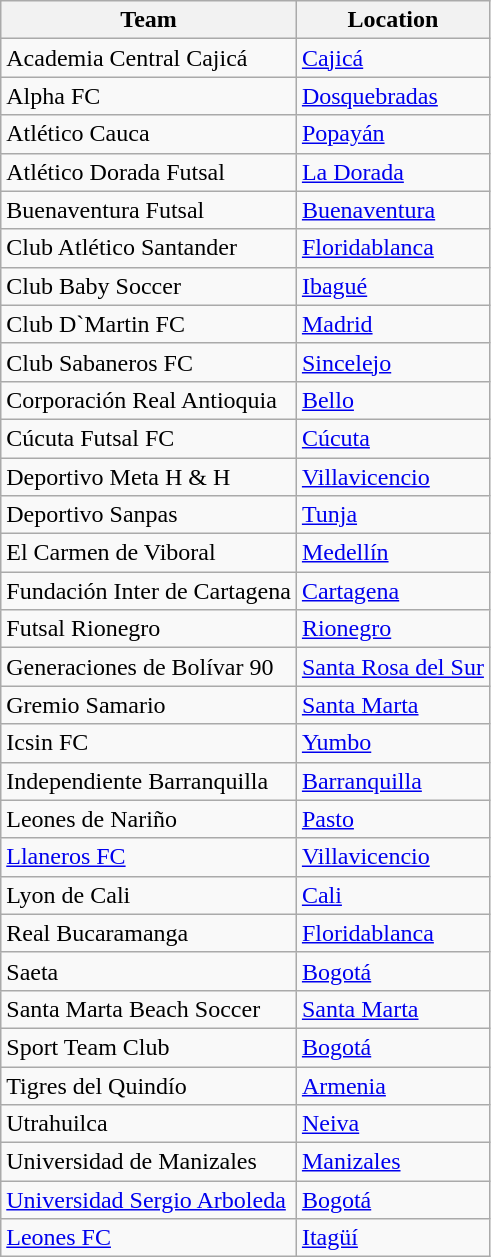<table class="wikitable sortable" style="text-align: left;">
<tr>
<th>Team</th>
<th>Location</th>
</tr>
<tr>
<td>Academia Central Cajicá</td>
<td> <a href='#'>Cajicá</a></td>
</tr>
<tr>
<td>Alpha FC</td>
<td> <a href='#'>Dosquebradas</a></td>
</tr>
<tr>
<td>Atlético Cauca</td>
<td> <a href='#'>Popayán</a></td>
</tr>
<tr>
<td>Atlético Dorada Futsal</td>
<td> <a href='#'>La Dorada</a></td>
</tr>
<tr>
<td>Buenaventura Futsal</td>
<td> <a href='#'>Buenaventura</a></td>
</tr>
<tr>
<td>Club Atlético Santander</td>
<td> <a href='#'>Floridablanca</a></td>
</tr>
<tr>
<td>Club Baby Soccer</td>
<td> <a href='#'>Ibagué</a></td>
</tr>
<tr>
<td>Club D`Martin FC</td>
<td> <a href='#'>Madrid</a></td>
</tr>
<tr>
<td>Club Sabaneros FC</td>
<td> <a href='#'>Sincelejo</a></td>
</tr>
<tr>
<td>Corporación Real Antioquia</td>
<td> <a href='#'>Bello</a></td>
</tr>
<tr>
<td>Cúcuta Futsal FC</td>
<td> <a href='#'>Cúcuta</a></td>
</tr>
<tr>
<td>Deportivo Meta H & H</td>
<td> <a href='#'>Villavicencio</a></td>
</tr>
<tr>
<td>Deportivo Sanpas</td>
<td> <a href='#'>Tunja</a></td>
</tr>
<tr>
<td>El Carmen de Viboral</td>
<td> <a href='#'>Medellín</a></td>
</tr>
<tr>
<td>Fundación Inter de Cartagena</td>
<td> <a href='#'>Cartagena</a></td>
</tr>
<tr>
<td>Futsal Rionegro</td>
<td> <a href='#'>Rionegro</a></td>
</tr>
<tr>
<td>Generaciones de Bolívar 90</td>
<td> <a href='#'>Santa Rosa del Sur</a></td>
</tr>
<tr>
<td>Gremio Samario</td>
<td> <a href='#'>Santa Marta</a></td>
</tr>
<tr>
<td>Icsin FC</td>
<td> <a href='#'>Yumbo</a></td>
</tr>
<tr>
<td>Independiente Barranquilla</td>
<td> <a href='#'>Barranquilla</a></td>
</tr>
<tr>
<td>Leones de Nariño</td>
<td> <a href='#'>Pasto</a></td>
</tr>
<tr>
<td><a href='#'>Llaneros FC</a></td>
<td> <a href='#'>Villavicencio</a></td>
</tr>
<tr>
<td>Lyon de Cali</td>
<td> <a href='#'>Cali</a></td>
</tr>
<tr>
<td>Real Bucaramanga</td>
<td> <a href='#'>Floridablanca</a></td>
</tr>
<tr>
<td>Saeta</td>
<td> <a href='#'>Bogotá</a></td>
</tr>
<tr>
<td>Santa Marta Beach Soccer</td>
<td> <a href='#'>Santa Marta</a></td>
</tr>
<tr>
<td>Sport Team Club</td>
<td> <a href='#'>Bogotá</a></td>
</tr>
<tr>
<td>Tigres del Quindío</td>
<td> <a href='#'>Armenia</a></td>
</tr>
<tr>
<td>Utrahuilca</td>
<td> <a href='#'>Neiva</a></td>
</tr>
<tr>
<td>Universidad de Manizales</td>
<td> <a href='#'>Manizales</a></td>
</tr>
<tr>
<td><a href='#'>Universidad Sergio Arboleda</a></td>
<td> <a href='#'>Bogotá</a></td>
</tr>
<tr>
<td><a href='#'>Leones FC</a></td>
<td> <a href='#'>Itagüí</a></td>
</tr>
</table>
